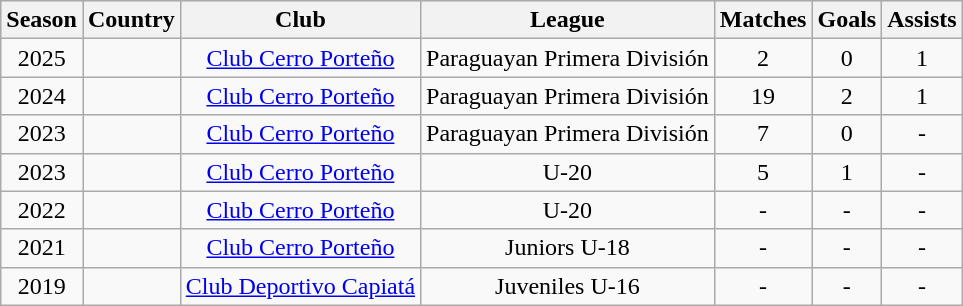<table class="wikitable">
<tr align=center bgcolor=#DDDDDD style="color:black;">
<th>Season</th>
<th>Country</th>
<th>Club</th>
<th>League</th>
<th>Matches</th>
<th>Goals</th>
<th>Assists</th>
</tr>
<tr align=center>
<td>2025</td>
<td></td>
<td><a href='#'>Club Cerro Porteño</a></td>
<td>Paraguayan Primera División</td>
<td>2</td>
<td>0</td>
<td>1</td>
</tr>
<tr align=center>
<td>2024</td>
<td></td>
<td><a href='#'>Club Cerro Porteño</a></td>
<td>Paraguayan Primera División</td>
<td>19</td>
<td>2</td>
<td>1</td>
</tr>
<tr align=center>
<td>2023</td>
<td></td>
<td><a href='#'>Club Cerro Porteño</a></td>
<td>Paraguayan Primera División</td>
<td>7</td>
<td>0</td>
<td>-</td>
</tr>
<tr align=center>
<td>2023</td>
<td></td>
<td><a href='#'>Club Cerro Porteño</a></td>
<td>U-20</td>
<td>5</td>
<td>1</td>
<td>-</td>
</tr>
<tr align=center>
<td>2022</td>
<td></td>
<td><a href='#'>Club Cerro Porteño</a></td>
<td>U-20</td>
<td>-</td>
<td>-</td>
<td>-</td>
</tr>
<tr align=center>
<td>2021</td>
<td></td>
<td><a href='#'>Club Cerro Porteño</a></td>
<td>Juniors U-18</td>
<td>-</td>
<td>-</td>
<td>-</td>
</tr>
<tr align=center>
<td>2019</td>
<td></td>
<td><a href='#'>Club Deportivo Capiatá</a></td>
<td>Juveniles U-16</td>
<td>-</td>
<td>-</td>
<td>-</td>
</tr>
</table>
